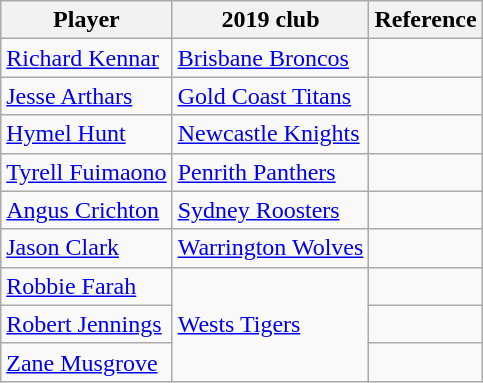<table class="wikitable">
<tr>
<th>Player</th>
<th>2019 club</th>
<th>Reference</th>
</tr>
<tr>
<td><a href='#'>Richard Kennar</a></td>
<td> <a href='#'>Brisbane Broncos</a></td>
<td></td>
</tr>
<tr>
<td><a href='#'>Jesse Arthars</a></td>
<td> <a href='#'>Gold Coast Titans</a></td>
<td></td>
</tr>
<tr>
<td><a href='#'>Hymel Hunt</a></td>
<td> <a href='#'>Newcastle Knights</a></td>
<td></td>
</tr>
<tr>
<td><a href='#'>Tyrell Fuimaono</a></td>
<td> <a href='#'>Penrith Panthers</a></td>
<td></td>
</tr>
<tr>
<td><a href='#'>Angus Crichton</a></td>
<td> <a href='#'>Sydney Roosters</a></td>
<td></td>
</tr>
<tr>
<td><a href='#'>Jason Clark</a></td>
<td> <a href='#'>Warrington Wolves</a></td>
<td></td>
</tr>
<tr>
<td><a href='#'>Robbie Farah</a></td>
<td rowspan="3"> <a href='#'>Wests Tigers</a></td>
<td></td>
</tr>
<tr>
<td><a href='#'>Robert Jennings</a></td>
<td></td>
</tr>
<tr>
<td><a href='#'>Zane Musgrove</a></td>
<td></td>
</tr>
</table>
